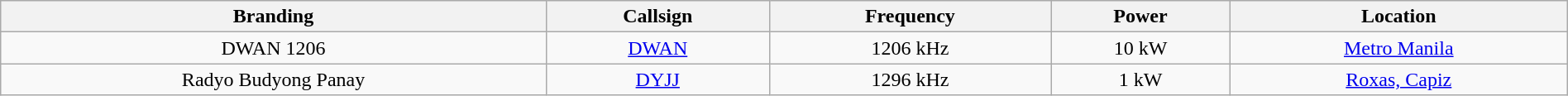<table class="wikitable" style="width:100%; text-align:center;">
<tr>
<th>Branding</th>
<th>Callsign</th>
<th>Frequency</th>
<th>Power</th>
<th>Location</th>
</tr>
<tr>
<td>DWAN 1206</td>
<td><a href='#'>DWAN</a></td>
<td>1206 kHz</td>
<td>10 kW</td>
<td><a href='#'>Metro Manila</a></td>
</tr>
<tr>
<td>Radyo Budyong Panay</td>
<td><a href='#'>DYJJ</a></td>
<td>1296 kHz</td>
<td>1 kW</td>
<td><a href='#'>Roxas, Capiz</a></td>
</tr>
</table>
